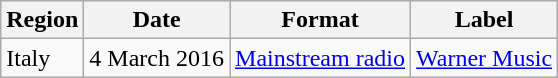<table class=wikitable>
<tr>
<th>Region</th>
<th>Date</th>
<th>Format</th>
<th>Label</th>
</tr>
<tr>
<td>Italy</td>
<td>4 March 2016</td>
<td><a href='#'>Mainstream radio</a></td>
<td><a href='#'>Warner Music</a></td>
</tr>
</table>
